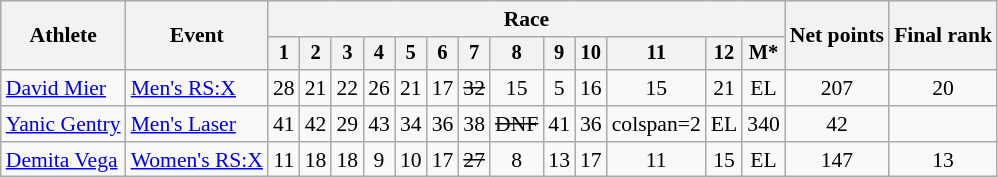<table class="wikitable" style="font-size:90%">
<tr>
<th rowspan="2">Athlete</th>
<th rowspan="2">Event</th>
<th colspan=13>Race</th>
<th rowspan=2>Net points</th>
<th rowspan=2>Final rank</th>
</tr>
<tr style="font-size:95%">
<th>1</th>
<th>2</th>
<th>3</th>
<th>4</th>
<th>5</th>
<th>6</th>
<th>7</th>
<th>8</th>
<th>9</th>
<th>10</th>
<th>11</th>
<th>12</th>
<th>M*</th>
</tr>
<tr align=center>
<td align=left><a href='#'>David Mier</a></td>
<td align=left><a href='#'>Men's RS:X</a></td>
<td>28</td>
<td>21</td>
<td>22</td>
<td>26</td>
<td>21</td>
<td>17</td>
<td><s>32</s></td>
<td>15</td>
<td>5</td>
<td>16</td>
<td>15</td>
<td>21</td>
<td>EL</td>
<td>207</td>
<td>20</td>
</tr>
<tr align=center>
<td align=left><a href='#'>Yanic Gentry</a></td>
<td align=left><a href='#'>Men's Laser</a></td>
<td>41</td>
<td>42</td>
<td>29</td>
<td>43</td>
<td>34</td>
<td>36</td>
<td>38</td>
<td><s>DNF</s></td>
<td>41</td>
<td>36</td>
<td>colspan=2 </td>
<td>EL</td>
<td>340</td>
<td>42</td>
</tr>
<tr align=center>
<td align=left><a href='#'>Demita Vega</a></td>
<td align=left><a href='#'>Women's RS:X</a></td>
<td>11</td>
<td>18</td>
<td>18</td>
<td>9</td>
<td>10</td>
<td>17</td>
<td><s>27</s></td>
<td>8</td>
<td>13</td>
<td>17</td>
<td>11</td>
<td>15</td>
<td>EL</td>
<td>147</td>
<td>13</td>
</tr>
</table>
